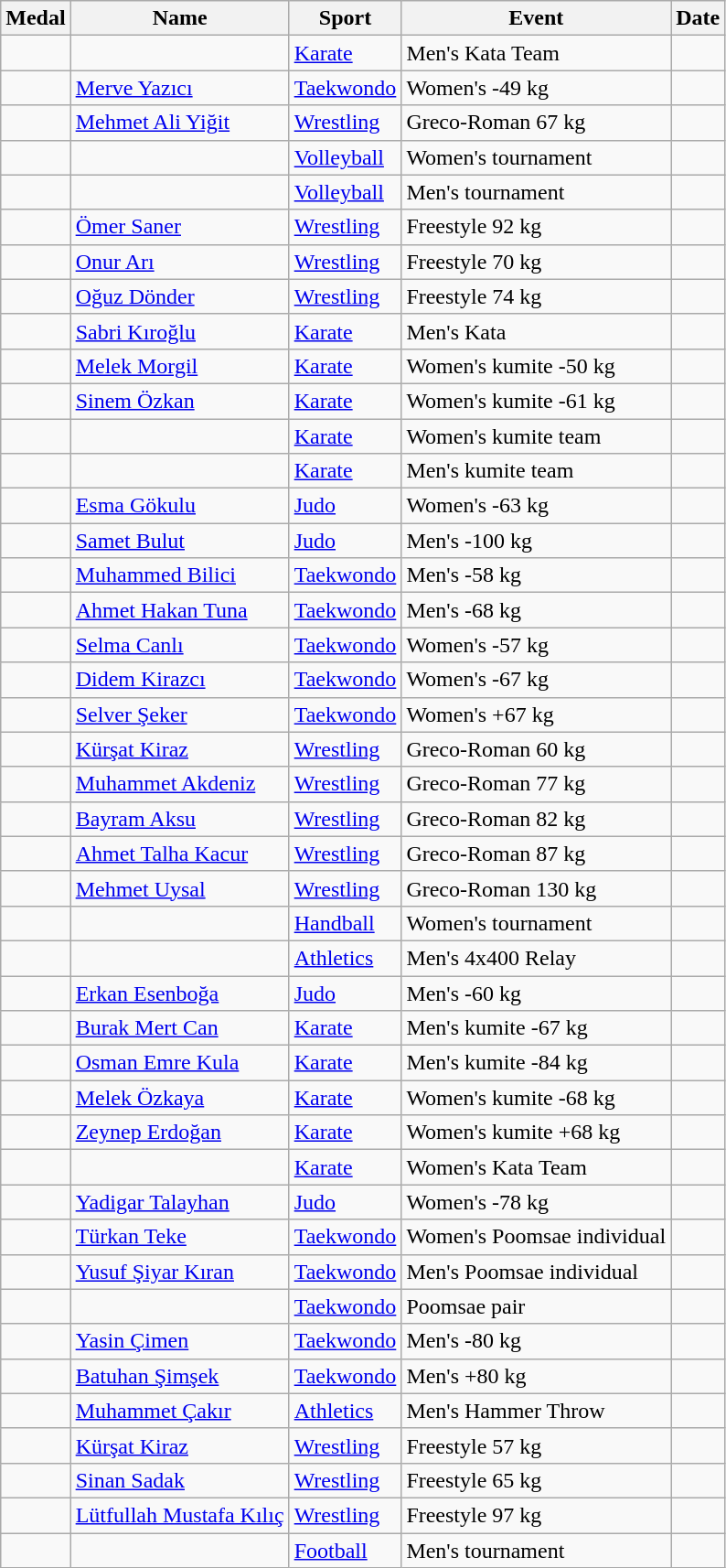<table class="wikitable sortable" style="font-size:100%">
<tr>
<th>Medal</th>
<th>Name</th>
<th>Sport</th>
<th>Event</th>
<th>Date</th>
</tr>
<tr>
<td></td>
<td></td>
<td><a href='#'>Karate</a></td>
<td>Men's Kata Team</td>
<td></td>
</tr>
<tr>
<td></td>
<td><a href='#'>Merve Yazıcı</a></td>
<td><a href='#'>Taekwondo</a></td>
<td>Women's -49 kg</td>
<td></td>
</tr>
<tr>
<td></td>
<td><a href='#'>Mehmet Ali Yiğit</a></td>
<td><a href='#'>Wrestling</a></td>
<td>Greco-Roman 67 kg</td>
<td></td>
</tr>
<tr>
<td></td>
<td></td>
<td><a href='#'>Volleyball</a></td>
<td>Women's tournament</td>
<td></td>
</tr>
<tr>
<td></td>
<td></td>
<td><a href='#'>Volleyball</a></td>
<td>Men's tournament</td>
<td></td>
</tr>
<tr>
<td></td>
<td><a href='#'>Ömer Saner</a></td>
<td><a href='#'>Wrestling</a></td>
<td>Freestyle 92 kg</td>
<td></td>
</tr>
<tr>
<td></td>
<td><a href='#'>Onur Arı</a></td>
<td><a href='#'>Wrestling</a></td>
<td>Freestyle 70 kg</td>
<td></td>
</tr>
<tr>
<td></td>
<td><a href='#'>Oğuz Dönder</a></td>
<td><a href='#'>Wrestling</a></td>
<td>Freestyle 74 kg</td>
<td></td>
</tr>
<tr>
<td></td>
<td><a href='#'>Sabri Kıroğlu</a></td>
<td><a href='#'>Karate</a></td>
<td>Men's Kata</td>
<td></td>
</tr>
<tr>
<td></td>
<td><a href='#'>Melek Morgil</a></td>
<td><a href='#'>Karate</a></td>
<td>Women's kumite -50 kg</td>
<td></td>
</tr>
<tr>
<td></td>
<td><a href='#'>Sinem Özkan</a></td>
<td><a href='#'>Karate</a></td>
<td>Women's kumite -61 kg</td>
<td></td>
</tr>
<tr>
<td></td>
<td></td>
<td><a href='#'>Karate</a></td>
<td>Women's kumite team</td>
<td></td>
</tr>
<tr>
<td></td>
<td></td>
<td><a href='#'>Karate</a></td>
<td>Men's kumite team</td>
<td></td>
</tr>
<tr>
<td></td>
<td><a href='#'>Esma Gökulu</a></td>
<td><a href='#'>Judo</a></td>
<td>Women's -63 kg</td>
<td></td>
</tr>
<tr>
<td></td>
<td><a href='#'>Samet Bulut</a></td>
<td><a href='#'>Judo</a></td>
<td>Men's -100 kg</td>
<td></td>
</tr>
<tr>
<td></td>
<td><a href='#'>Muhammed Bilici</a></td>
<td><a href='#'>Taekwondo</a></td>
<td>Men's -58 kg</td>
<td></td>
</tr>
<tr>
<td></td>
<td><a href='#'>Ahmet Hakan Tuna</a></td>
<td><a href='#'>Taekwondo</a></td>
<td>Men's -68 kg</td>
<td></td>
</tr>
<tr>
<td></td>
<td><a href='#'>Selma Canlı</a></td>
<td><a href='#'>Taekwondo</a></td>
<td>Women's -57 kg</td>
<td></td>
</tr>
<tr>
<td></td>
<td><a href='#'>Didem Kirazcı</a></td>
<td><a href='#'>Taekwondo</a></td>
<td>Women's -67 kg</td>
<td></td>
</tr>
<tr>
<td></td>
<td><a href='#'>Selver Şeker</a></td>
<td><a href='#'>Taekwondo</a></td>
<td>Women's +67 kg</td>
<td></td>
</tr>
<tr>
<td></td>
<td><a href='#'>Kürşat Kiraz</a></td>
<td><a href='#'>Wrestling</a></td>
<td>Greco-Roman 60 kg</td>
<td></td>
</tr>
<tr>
<td></td>
<td><a href='#'>Muhammet Akdeniz</a></td>
<td><a href='#'>Wrestling</a></td>
<td>Greco-Roman 77 kg</td>
<td></td>
</tr>
<tr>
<td></td>
<td><a href='#'>Bayram Aksu</a></td>
<td><a href='#'>Wrestling</a></td>
<td>Greco-Roman 82 kg</td>
<td></td>
</tr>
<tr>
<td></td>
<td><a href='#'>Ahmet Talha Kacur</a></td>
<td><a href='#'>Wrestling</a></td>
<td>Greco-Roman 87 kg</td>
<td></td>
</tr>
<tr>
<td></td>
<td><a href='#'>Mehmet Uysal</a></td>
<td><a href='#'>Wrestling</a></td>
<td>Greco-Roman 130 kg</td>
<td></td>
</tr>
<tr>
<td></td>
<td></td>
<td><a href='#'>Handball</a></td>
<td>Women's tournament</td>
<td></td>
</tr>
<tr>
<td></td>
<td></td>
<td><a href='#'>Athletics</a></td>
<td>Men's 4x400 Relay</td>
<td></td>
</tr>
<tr>
<td></td>
<td><a href='#'>Erkan Esenboğa</a></td>
<td><a href='#'>Judo</a></td>
<td>Men's -60 kg</td>
<td></td>
</tr>
<tr>
<td></td>
<td><a href='#'>Burak Mert Can</a></td>
<td><a href='#'>Karate</a></td>
<td>Men's kumite -67 kg</td>
<td></td>
</tr>
<tr>
<td></td>
<td><a href='#'>Osman Emre Kula</a></td>
<td><a href='#'>Karate</a></td>
<td>Men's kumite -84 kg</td>
<td></td>
</tr>
<tr>
<td></td>
<td><a href='#'>Melek Özkaya</a></td>
<td><a href='#'>Karate</a></td>
<td>Women's kumite -68 kg</td>
<td></td>
</tr>
<tr>
<td></td>
<td><a href='#'>Zeynep Erdoğan</a></td>
<td><a href='#'>Karate</a></td>
<td>Women's kumite +68 kg</td>
<td></td>
</tr>
<tr>
<td></td>
<td></td>
<td><a href='#'>Karate</a></td>
<td>Women's Kata Team</td>
<td></td>
</tr>
<tr>
<td></td>
<td><a href='#'>Yadigar Talayhan</a></td>
<td><a href='#'>Judo</a></td>
<td>Women's -78 kg</td>
<td></td>
</tr>
<tr>
<td></td>
<td><a href='#'>Türkan Teke</a></td>
<td><a href='#'>Taekwondo</a></td>
<td>Women's Poomsae individual</td>
<td></td>
</tr>
<tr>
<td></td>
<td><a href='#'>Yusuf Şiyar Kıran</a></td>
<td><a href='#'>Taekwondo</a></td>
<td>Men's Poomsae individual</td>
<td></td>
</tr>
<tr>
<td></td>
<td></td>
<td><a href='#'>Taekwondo</a></td>
<td>Poomsae pair</td>
<td></td>
</tr>
<tr>
<td></td>
<td><a href='#'>Yasin Çimen</a></td>
<td><a href='#'>Taekwondo</a></td>
<td>Men's -80 kg</td>
<td></td>
</tr>
<tr>
<td></td>
<td><a href='#'>Batuhan Şimşek</a></td>
<td><a href='#'>Taekwondo</a></td>
<td>Men's +80 kg</td>
<td></td>
</tr>
<tr>
<td></td>
<td><a href='#'>Muhammet Çakır</a></td>
<td><a href='#'>Athletics</a></td>
<td>Men's Hammer Throw</td>
<td></td>
</tr>
<tr>
<td></td>
<td><a href='#'>Kürşat Kiraz</a></td>
<td><a href='#'>Wrestling</a></td>
<td>Freestyle 57 kg</td>
<td></td>
</tr>
<tr>
<td></td>
<td><a href='#'>Sinan Sadak</a></td>
<td><a href='#'>Wrestling</a></td>
<td>Freestyle 65 kg</td>
<td></td>
</tr>
<tr>
<td></td>
<td><a href='#'>Lütfullah Mustafa Kılıç</a></td>
<td><a href='#'>Wrestling</a></td>
<td>Freestyle 97 kg</td>
<td></td>
</tr>
<tr>
<td></td>
<td></td>
<td><a href='#'>Football</a></td>
<td>Men's tournament</td>
<td></td>
</tr>
</table>
